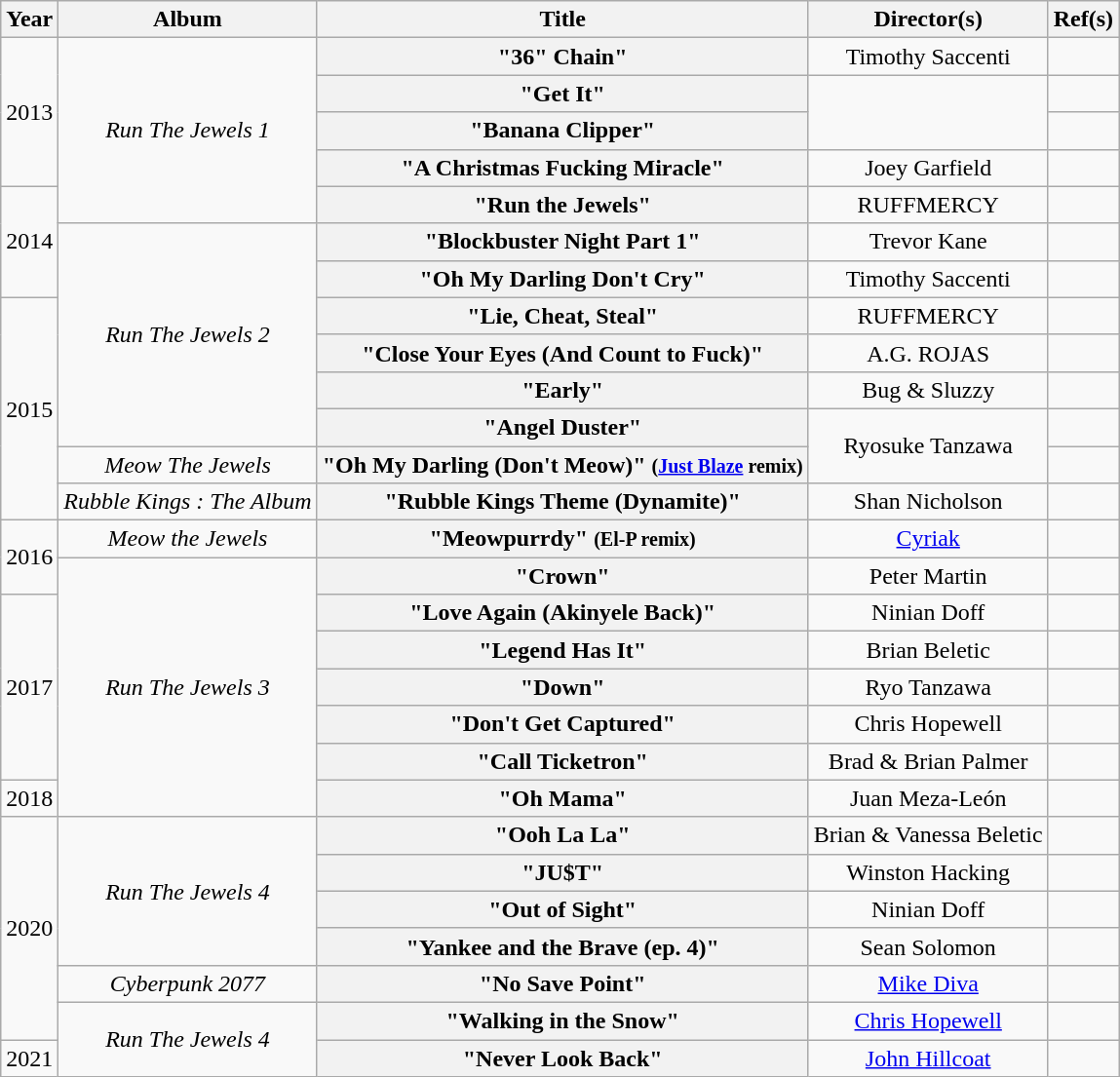<table class="wikitable plainrowheaders" style="text-align:center;">
<tr>
<th>Year</th>
<th>Album</th>
<th>Title</th>
<th>Director(s)</th>
<th>Ref(s)</th>
</tr>
<tr>
<td rowspan="4">2013</td>
<td rowspan="5"><em>Run The Jewels 1</em></td>
<th scope="row">"36" Chain"</th>
<td>Timothy Saccenti</td>
<td></td>
</tr>
<tr>
<th scope="row">"Get It"</th>
<td rowspan="2"></td>
<td></td>
</tr>
<tr>
<th scope="row">"Banana Clipper"</th>
<td></td>
</tr>
<tr>
<th scope="row">"A Christmas Fucking Miracle"</th>
<td>Joey Garfield</td>
<td></td>
</tr>
<tr>
<td rowspan="3">2014</td>
<th scope="row">"Run the Jewels"</th>
<td>RUFFMERCY</td>
<td></td>
</tr>
<tr>
<td rowspan="6"><em>Run The Jewels 2</em></td>
<th scope="row">"Blockbuster Night Part 1"</th>
<td>Trevor Kane</td>
<td></td>
</tr>
<tr>
<th scope="row">"Oh My Darling Don't Cry"</th>
<td>Timothy Saccenti</td>
<td></td>
</tr>
<tr>
<td rowspan="6">2015</td>
<th scope="row">"Lie, Cheat, Steal"</th>
<td>RUFFMERCY</td>
<td></td>
</tr>
<tr>
<th scope="row">"Close Your Eyes (And Count to Fuck)"</th>
<td>A.G. ROJAS</td>
<td></td>
</tr>
<tr>
<th scope="row">"Early"</th>
<td>Bug & Sluzzy</td>
<td></td>
</tr>
<tr>
<th scope="row">"Angel Duster"</th>
<td rowspan="2">Ryosuke Tanzawa</td>
<td></td>
</tr>
<tr>
<td><em>Meow The Jewels</em></td>
<th scope="row">"Oh My Darling (Don't Meow)" <small>(<a href='#'>Just Blaze</a> remix)</small></th>
<td></td>
</tr>
<tr>
<td><em>Rubble Kings : The Album</em></td>
<th scope="row">"Rubble Kings Theme (Dynamite)"</th>
<td>Shan Nicholson</td>
<td></td>
</tr>
<tr>
<td rowspan="2">2016</td>
<td><em>Meow the Jewels</em></td>
<th scope="row">"Meowpurrdy" <small>(El-P remix)</small></th>
<td><a href='#'>Cyriak</a></td>
<td></td>
</tr>
<tr>
<td rowspan="7"><em>Run The Jewels 3</em></td>
<th scope="row">"Crown"</th>
<td>Peter Martin</td>
<td></td>
</tr>
<tr>
<td rowspan="5">2017</td>
<th scope="row">"Love Again (Akinyele Back)"</th>
<td>Ninian Doff</td>
<td></td>
</tr>
<tr>
<th scope="row">"Legend Has It"</th>
<td>Brian Beletic</td>
<td></td>
</tr>
<tr>
<th scope="row">"Down"</th>
<td>Ryo Tanzawa</td>
<td></td>
</tr>
<tr>
<th scope="row">"Don't Get Captured"</th>
<td>Chris Hopewell</td>
<td></td>
</tr>
<tr>
<th scope="row">"Call Ticketron"</th>
<td>Brad & Brian Palmer</td>
<td></td>
</tr>
<tr>
<td>2018</td>
<th scope="row">"Oh Mama"</th>
<td>Juan Meza-León</td>
<td></td>
</tr>
<tr>
<td rowspan="6">2020</td>
<td rowspan="4"><em>Run The Jewels 4</em></td>
<th scope="row">"Ooh La La"</th>
<td>Brian & Vanessa Beletic</td>
<td></td>
</tr>
<tr>
<th scope="row">"JU$T"</th>
<td>Winston Hacking</td>
<td></td>
</tr>
<tr>
<th scope="row">"Out of Sight"</th>
<td>Ninian Doff</td>
<td></td>
</tr>
<tr>
<th scope="row">"Yankee and the Brave (ep. 4)"</th>
<td>Sean Solomon</td>
<td></td>
</tr>
<tr>
<td><em>Cyberpunk 2077</em></td>
<th scope="row">"No Save Point"</th>
<td><a href='#'>Mike Diva</a></td>
<td></td>
</tr>
<tr>
<td rowspan="2"><em>Run The Jewels 4</em></td>
<th scope="row">"Walking in the Snow"</th>
<td><a href='#'>Chris Hopewell</a></td>
<td></td>
</tr>
<tr>
<td>2021</td>
<th scope="row">"Never Look Back"</th>
<td><a href='#'>John Hillcoat</a></td>
<td></td>
</tr>
</table>
